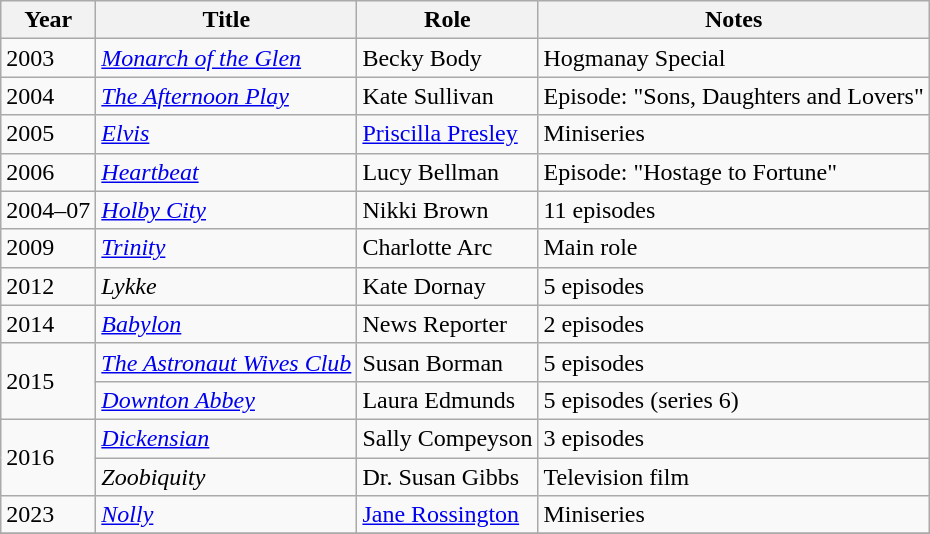<table class="wikitable sortable">
<tr>
<th>Year</th>
<th>Title</th>
<th>Role</th>
<th class="unsortable">Notes</th>
</tr>
<tr>
<td>2003</td>
<td><em><a href='#'>Monarch of the Glen</a></em></td>
<td>Becky Body</td>
<td>Hogmanay Special</td>
</tr>
<tr>
<td>2004</td>
<td><em><a href='#'>The Afternoon Play</a></em></td>
<td>Kate Sullivan</td>
<td>Episode: "Sons, Daughters and Lovers"</td>
</tr>
<tr>
<td>2005</td>
<td><em><a href='#'>Elvis</a></em></td>
<td><a href='#'>Priscilla Presley</a></td>
<td>Miniseries</td>
</tr>
<tr>
<td>2006</td>
<td><em><a href='#'>Heartbeat</a></em></td>
<td>Lucy Bellman</td>
<td>Episode: "Hostage to Fortune"</td>
</tr>
<tr>
<td>2004–07</td>
<td><em><a href='#'>Holby City</a></em></td>
<td>Nikki Brown</td>
<td>11 episodes</td>
</tr>
<tr>
<td>2009</td>
<td><em><a href='#'>Trinity</a></em></td>
<td>Charlotte Arc</td>
<td>Main role</td>
</tr>
<tr>
<td>2012</td>
<td><em>Lykke</em></td>
<td>Kate Dornay</td>
<td>5 episodes</td>
</tr>
<tr>
<td>2014</td>
<td><em><a href='#'>Babylon</a></em></td>
<td>News Reporter</td>
<td>2 episodes</td>
</tr>
<tr>
<td rowspan="2">2015</td>
<td><em><a href='#'>The Astronaut Wives Club</a></em></td>
<td>Susan Borman</td>
<td>5 episodes</td>
</tr>
<tr>
<td><em><a href='#'>Downton Abbey</a></em></td>
<td>Laura Edmunds</td>
<td>5 episodes (series 6)</td>
</tr>
<tr>
<td rowspan="2">2016</td>
<td><em><a href='#'>Dickensian</a></em></td>
<td>Sally Compeyson</td>
<td>3 episodes</td>
</tr>
<tr>
<td><em>Zoobiquity</em></td>
<td>Dr. Susan Gibbs</td>
<td>Television film</td>
</tr>
<tr>
<td>2023</td>
<td><em><a href='#'>Nolly</a></em></td>
<td><a href='#'>Jane Rossington</a></td>
<td>Miniseries</td>
</tr>
<tr>
</tr>
</table>
